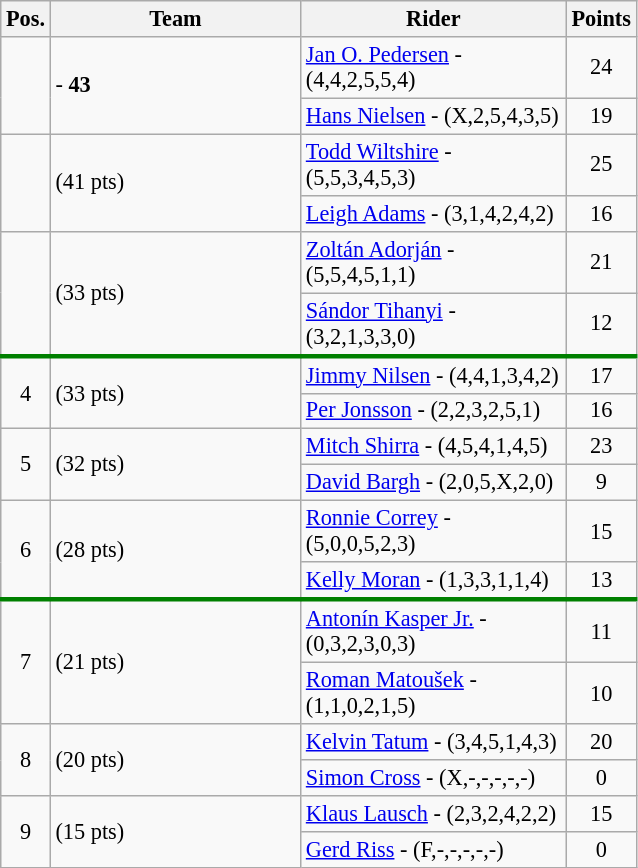<table class=wikitable style="font-size:93%;">
<tr>
<th width=25px>Pos.</th>
<th width=160px>Team</th>
<th width=170px>Rider</th>
<th width=40px>Points</th>
</tr>
<tr align=center >
<td rowspan=2 ></td>
<td rowspan=2 align=left> - <strong>43</strong></td>
<td align=left><a href='#'>Jan O. Pedersen</a> - (4,4,2,5,5,4)</td>
<td>24</td>
</tr>
<tr align=center >
<td align=left><a href='#'>Hans Nielsen</a> - (X,2,5,4,3,5)</td>
<td>19</td>
</tr>
<tr align=center >
<td rowspan=2 ></td>
<td rowspan=2 align=left> (41 pts)</td>
<td align=left><a href='#'>Todd Wiltshire</a> - (5,5,3,4,5,3)</td>
<td>25</td>
</tr>
<tr align=center >
<td align=left><a href='#'>Leigh Adams</a> - (3,1,4,2,4,2)</td>
<td>16</td>
</tr>
<tr align=center >
<td rowspan=2 ></td>
<td rowspan=2 align=left> (33 pts)</td>
<td align=left><a href='#'>Zoltán Adorján</a> - (5,5,4,5,1,1)</td>
<td>21</td>
</tr>
<tr align=center >
<td align=left><a href='#'>Sándor Tihanyi</a> - (3,2,1,3,3,0)</td>
<td>12</td>
</tr>
<tr align=center style="border-top:3px solid green;">
<td rowspan=2>4</td>
<td rowspan=2 align=left> (33 pts)</td>
<td align=left><a href='#'>Jimmy Nilsen</a> - (4,4,1,3,4,2)</td>
<td>17</td>
</tr>
<tr align=center>
<td align=left><a href='#'>Per Jonsson</a> - (2,2,3,2,5,1)</td>
<td>16</td>
</tr>
<tr align=center>
<td rowspan=2>5</td>
<td rowspan=2 align=left> (32 pts)</td>
<td align=left><a href='#'>Mitch Shirra</a> - (4,5,4,1,4,5)</td>
<td>23</td>
</tr>
<tr align=center>
<td align=left><a href='#'>David Bargh</a> - (2,0,5,X,2,0)</td>
<td>9</td>
</tr>
<tr align=center>
<td rowspan=2>6</td>
<td rowspan=2 align=left> (28 pts)</td>
<td align=left><a href='#'>Ronnie Correy</a> - (5,0,0,5,2,3)</td>
<td>15</td>
</tr>
<tr align=center>
<td align=left><a href='#'>Kelly Moran</a> - (1,3,3,1,1,4)</td>
<td>13</td>
</tr>
<tr align=center style="border-top:3px solid green;">
<td rowspan=2>7</td>
<td rowspan=2 align=left> (21 pts)</td>
<td align=left><a href='#'>Antonín Kasper Jr.</a> - (0,3,2,3,0,3)</td>
<td>11</td>
</tr>
<tr align=center>
<td align=left><a href='#'>Roman Matoušek</a> - (1,1,0,2,1,5)</td>
<td>10</td>
</tr>
<tr align=center>
<td rowspan=2>8</td>
<td rowspan=2 align=left> (20 pts)</td>
<td align=left><a href='#'>Kelvin Tatum</a> - (3,4,5,1,4,3)</td>
<td>20</td>
</tr>
<tr align=center>
<td align=left><a href='#'>Simon Cross</a> - (X,-,-,-,-,-)</td>
<td>0</td>
</tr>
<tr align=center>
<td rowspan=2>9</td>
<td rowspan=2 align=left> (15 pts)</td>
<td align=left><a href='#'>Klaus Lausch</a> - (2,3,2,4,2,2)</td>
<td>15</td>
</tr>
<tr align=center>
<td align=left><a href='#'>Gerd Riss</a> - (F,-,-,-,-,-)</td>
<td>0</td>
</tr>
</table>
